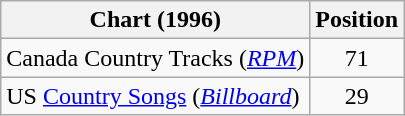<table class="wikitable sortable">
<tr>
<th scope="col">Chart (1996)</th>
<th scope="col">Position</th>
</tr>
<tr>
<td>Canada Country Tracks (<em><a href='#'>RPM</a></em>)</td>
<td align="center">71</td>
</tr>
<tr>
<td>US <a href='#'>Country Songs</a> (<em><a href='#'>Billboard</a></em>)</td>
<td align="center">29</td>
</tr>
</table>
